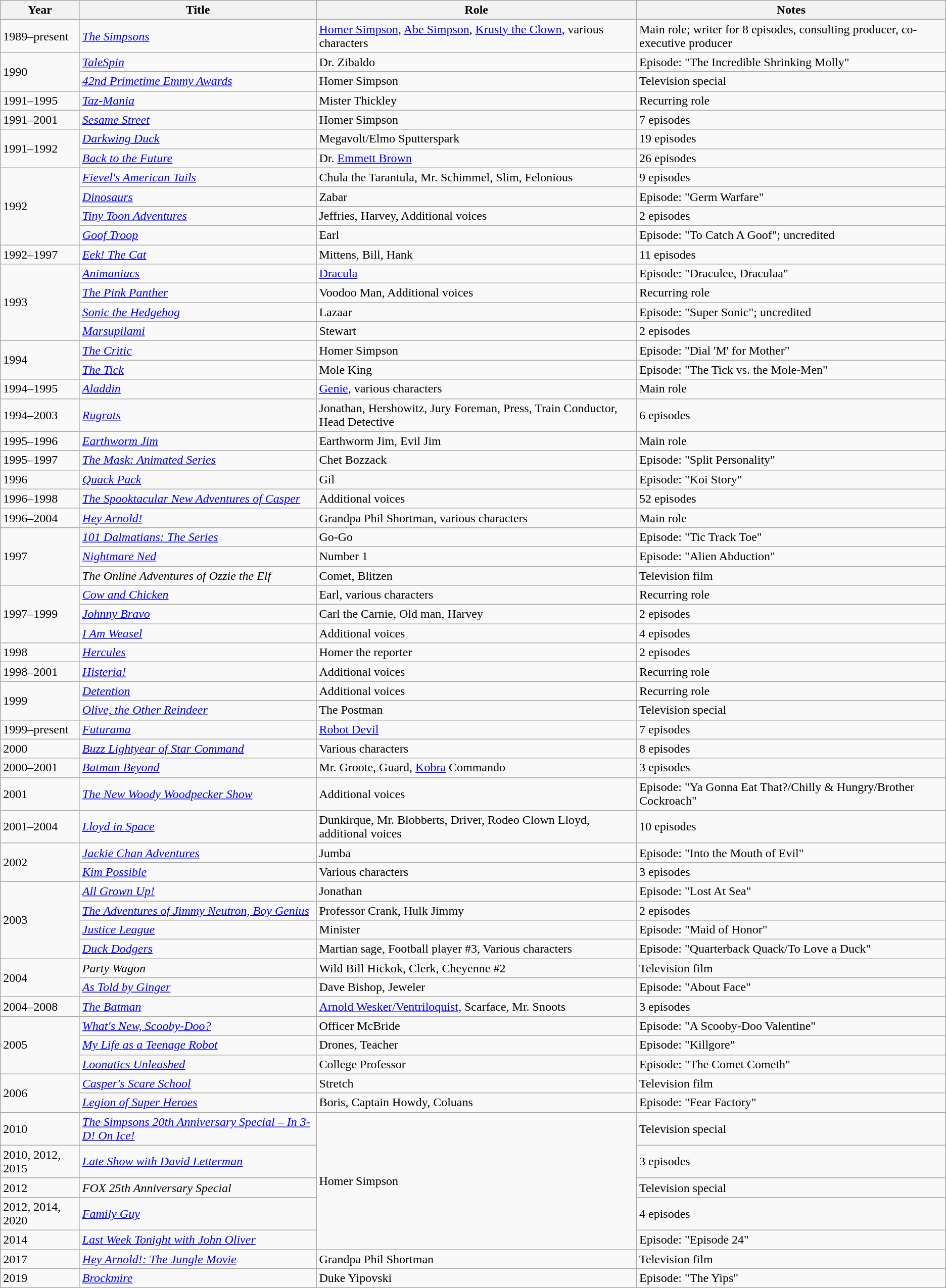<table class="wikitable sortable">
<tr>
<th>Year</th>
<th>Title</th>
<th>Role</th>
<th class="unsortable">Notes</th>
</tr>
<tr>
<td>1989–present</td>
<td data-sort-value="Simpsons, The"><em><a href='#'>The Simpsons</a></em></td>
<td><a href='#'>Homer Simpson</a>, <a href='#'>Abe Simpson</a>, <a href='#'>Krusty the Clown</a>, various characters</td>
<td>Main role; writer for 8 episodes, consulting producer, co-executive producer</td>
</tr>
<tr>
<td rowspan="2">1990</td>
<td><em><a href='#'>TaleSpin</a></em></td>
<td>Dr. Zibaldo</td>
<td>Episode: "The Incredible Shrinking Molly"</td>
</tr>
<tr>
<td><em><a href='#'>42nd Primetime Emmy Awards</a></em></td>
<td>Homer Simpson</td>
<td>Television special</td>
</tr>
<tr>
<td>1991–1995</td>
<td><em><a href='#'>Taz-Mania</a></em></td>
<td>Mister Thickley</td>
<td>Recurring role</td>
</tr>
<tr>
<td>1991–2001</td>
<td><em><a href='#'>Sesame Street</a></em></td>
<td>Homer Simpson</td>
<td>7 episodes</td>
</tr>
<tr>
<td rowspan="2">1991–1992</td>
<td><em><a href='#'>Darkwing Duck</a></em></td>
<td>Megavolt/Elmo Sputterspark</td>
<td>19 episodes</td>
</tr>
<tr>
<td><em><a href='#'>Back to the Future</a></em></td>
<td>Dr. <a href='#'>Emmett Brown</a></td>
<td>26 episodes</td>
</tr>
<tr>
<td rowspan="4">1992</td>
<td><em><a href='#'>Fievel's American Tails</a></em></td>
<td>Chula the Tarantula, Mr. Schimmel, Slim, Felonious</td>
<td>9 episodes</td>
</tr>
<tr>
<td><em><a href='#'>Dinosaurs</a></em></td>
<td>Zabar</td>
<td>Episode: "Germ Warfare"</td>
</tr>
<tr>
<td><em><a href='#'>Tiny Toon Adventures</a></em></td>
<td>Jeffries, Harvey, Additional voices</td>
<td>2 episodes</td>
</tr>
<tr>
<td><em><a href='#'>Goof Troop</a></em></td>
<td>Earl</td>
<td>Episode: "To Catch A Goof"; uncredited</td>
</tr>
<tr>
<td>1992–1997</td>
<td><em><a href='#'>Eek! The Cat</a></em></td>
<td>Mittens, Bill, Hank</td>
<td>11 episodes</td>
</tr>
<tr>
<td rowspan="4">1993</td>
<td><em><a href='#'>Animaniacs</a></em></td>
<td><a href='#'>Dracula</a></td>
<td>Episode: "Draculee, Draculaa"</td>
</tr>
<tr>
<td data-sort-value="Pink Panther, The"><em><a href='#'>The Pink Panther</a></em></td>
<td>Voodoo Man, Additional voices</td>
<td>Recurring role</td>
</tr>
<tr>
<td><em><a href='#'>Sonic the Hedgehog</a></em></td>
<td>Lazaar</td>
<td>Episode: "Super Sonic"; uncredited</td>
</tr>
<tr>
<td><em><a href='#'>Marsupilami</a></em></td>
<td>Stewart</td>
<td>2 episodes</td>
</tr>
<tr>
<td rowspan=2>1994</td>
<td data-sort-value="Critic, The"><em><a href='#'>The Critic</a></em></td>
<td>Homer Simpson</td>
<td>Episode: "Dial 'M' for Mother"</td>
</tr>
<tr>
<td data-sort-value="Tick, The"><em><a href='#'>The Tick</a></em></td>
<td>Mole King</td>
<td>Episode: "The Tick vs. the Mole-Men"</td>
</tr>
<tr>
<td>1994–1995</td>
<td><em><a href='#'>Aladdin</a></em></td>
<td><a href='#'>Genie</a>, various characters</td>
<td>Main role</td>
</tr>
<tr>
<td>1994–2003</td>
<td><em><a href='#'>Rugrats</a></em></td>
<td>Jonathan, Hershowitz, Jury Foreman, Press, Train Conductor, Head Detective</td>
<td>6 episodes</td>
</tr>
<tr>
<td>1995–1996</td>
<td><em><a href='#'>Earthworm Jim</a></em></td>
<td>Earthworm Jim, Evil Jim</td>
<td>Main role</td>
</tr>
<tr>
<td>1995–1997</td>
<td data-sort-value="Mask: Animated Series, The"><em><a href='#'>The Mask: Animated Series</a></em></td>
<td>Chet Bozzack</td>
<td>Episode: "Split Personality"</td>
</tr>
<tr>
<td>1996</td>
<td><em><a href='#'>Quack Pack</a></em></td>
<td>Gil</td>
<td>Episode: "Koi Story"</td>
</tr>
<tr>
<td>1996–1998</td>
<td data-sort-value="Spooktacular New Adventures of Casper, The"><em><a href='#'>The Spooktacular New Adventures of Casper</a></em></td>
<td>Additional voices</td>
<td>52 episodes</td>
</tr>
<tr>
<td>1996–2004</td>
<td><em><a href='#'>Hey Arnold!</a></em></td>
<td>Grandpa Phil Shortman, various characters</td>
<td>Main role</td>
</tr>
<tr>
<td rowspan="3">1997</td>
<td><em><a href='#'>101 Dalmatians: The Series</a></em></td>
<td>Go-Go</td>
<td>Episode: "Tic Track Toe"</td>
</tr>
<tr>
<td><em><a href='#'>Nightmare Ned</a></em></td>
<td>Number 1</td>
<td>Episode: "Alien Abduction"</td>
</tr>
<tr>
<td data-sort-value="Online Adventures of Ozzie the Elf, The"><em>The Online Adventures of Ozzie the Elf</em></td>
<td>Comet, Blitzen</td>
<td>Television film</td>
</tr>
<tr>
<td rowspan="3">1997–1999</td>
<td><em><a href='#'>Cow and Chicken</a></em></td>
<td>Earl, various characters</td>
<td>Recurring role</td>
</tr>
<tr>
<td><em><a href='#'>Johnny Bravo</a></em></td>
<td>Carl the Carnie, Old man, Harvey</td>
<td>2 episodes</td>
</tr>
<tr>
<td><em><a href='#'>I Am Weasel</a></em></td>
<td>Additional voices</td>
<td>4 episodes</td>
</tr>
<tr>
<td>1998</td>
<td><em><a href='#'>Hercules</a></em></td>
<td>Homer the reporter</td>
<td>2 episodes</td>
</tr>
<tr>
<td>1998–2001</td>
<td><em><a href='#'>Histeria!</a></em></td>
<td>Additional voices</td>
<td>Recurring role</td>
</tr>
<tr>
<td rowspan="2">1999</td>
<td><em><a href='#'>Detention</a></em></td>
<td>Additional voices</td>
<td>Recurring role</td>
</tr>
<tr>
<td><em><a href='#'>Olive, the Other Reindeer</a></em></td>
<td>The Postman</td>
<td>Television special</td>
</tr>
<tr>
<td>1999–present</td>
<td><em><a href='#'>Futurama</a></em></td>
<td><a href='#'>Robot Devil</a></td>
<td>7 episodes</td>
</tr>
<tr>
<td>2000</td>
<td><em><a href='#'>Buzz Lightyear of Star Command</a></em></td>
<td>Various characters</td>
<td>8 episodes</td>
</tr>
<tr>
<td>2000–2001</td>
<td><em><a href='#'>Batman Beyond</a></em></td>
<td>Mr. Groote, Guard, <a href='#'>Kobra</a> Commando</td>
<td>3 episodes</td>
</tr>
<tr>
<td>2001</td>
<td data-sort-value="New Woody Woodpecker Show, The"><em><a href='#'>The New Woody Woodpecker Show</a></em></td>
<td>Additional voices</td>
<td>Episode: "Ya Gonna Eat That?/Chilly & Hungry/Brother Cockroach"</td>
</tr>
<tr>
<td>2001–2004</td>
<td><em><a href='#'>Lloyd in Space</a></em></td>
<td>Dunkirque, Mr. Blobberts, Driver, Rodeo Clown Lloyd, additional voices</td>
<td>10 episodes</td>
</tr>
<tr>
<td rowspan="2">2002</td>
<td><em><a href='#'>Jackie Chan Adventures</a></em></td>
<td>Jumba</td>
<td>Episode: "Into the Mouth of Evil"</td>
</tr>
<tr>
<td><em><a href='#'>Kim Possible</a></em></td>
<td>Various characters</td>
<td>3 episodes</td>
</tr>
<tr>
<td rowspan="4">2003</td>
<td><em><a href='#'>All Grown Up!</a></em></td>
<td>Jonathan</td>
<td>Episode: "Lost At Sea"</td>
</tr>
<tr>
<td data-sort-value="Adventures of Jimmy Neutron, Boy Genius, The"><em><a href='#'>The Adventures of Jimmy Neutron, Boy Genius</a></em></td>
<td>Professor Crank, Hulk Jimmy</td>
<td>2 episodes</td>
</tr>
<tr>
<td><em><a href='#'>Justice League</a></em></td>
<td>Minister</td>
<td>Episode: "Maid of Honor"</td>
</tr>
<tr>
<td><em><a href='#'>Duck Dodgers</a></em></td>
<td>Martian sage, Football player #3, Various characters</td>
<td>Episode: "Quarterback Quack/To Love a Duck"</td>
</tr>
<tr>
<td rowspan="2">2004</td>
<td><em>Party Wagon</em></td>
<td>Wild Bill Hickok, Clerk, Cheyenne #2</td>
<td>Television film</td>
</tr>
<tr>
<td><em><a href='#'>As Told by Ginger</a></em></td>
<td>Dave Bishop, Jeweler</td>
<td>Episode: "About Face"</td>
</tr>
<tr>
<td>2004–2008</td>
<td data-sort-value="Batman, The"><em><a href='#'>The Batman</a></em></td>
<td><a href='#'>Arnold Wesker/Ventriloquist</a>, Scarface, Mr. Snoots</td>
<td>3 episodes</td>
</tr>
<tr>
<td rowspan="3">2005</td>
<td><em><a href='#'>What's New, Scooby-Doo?</a></em></td>
<td>Officer McBride</td>
<td>Episode: "A Scooby-Doo Valentine"</td>
</tr>
<tr>
<td><em><a href='#'>My Life as a Teenage Robot</a></em></td>
<td>Drones, Teacher</td>
<td>Episode: "Killgore"</td>
</tr>
<tr>
<td><em><a href='#'>Loonatics Unleashed</a></em></td>
<td>College Professor</td>
<td>Episode: "The Comet Cometh"</td>
</tr>
<tr>
<td rowspan="2">2006</td>
<td><em><a href='#'>Casper's Scare School</a></em></td>
<td>Stretch</td>
<td>Television film</td>
</tr>
<tr>
<td><em><a href='#'>Legion of Super Heroes</a></em></td>
<td>Boris, Captain Howdy, Coluans</td>
<td>Episode: "Fear Factory"</td>
</tr>
<tr>
<td>2010</td>
<td data-sort-value="Simpsons 20th Anniversary Special – In 3-D! On Ice!, The"><em><a href='#'>The Simpsons 20th Anniversary Special – In 3-D! On Ice!</a></em></td>
<td rowspan="5">Homer Simpson</td>
<td>Television special</td>
</tr>
<tr>
<td>2010, 2012, 2015</td>
<td><em><a href='#'>Late Show with David Letterman</a></em></td>
<td>3 episodes</td>
</tr>
<tr>
<td>2012</td>
<td><em>FOX 25th Anniversary Special</em></td>
<td>Television special</td>
</tr>
<tr>
<td>2012, 2014, 2020</td>
<td><em><a href='#'>Family Guy</a></em></td>
<td>4 episodes</td>
</tr>
<tr>
<td>2014</td>
<td><em><a href='#'>Last Week Tonight with John Oliver</a></em></td>
<td>Episode: "Episode 24"</td>
</tr>
<tr>
<td>2017</td>
<td><em><a href='#'>Hey Arnold!: The Jungle Movie</a></em></td>
<td>Grandpa Phil Shortman</td>
<td>Television film</td>
</tr>
<tr>
<td>2019</td>
<td><em><a href='#'>Brockmire</a></em></td>
<td>Duke Yipovski</td>
<td>Episode: "The Yips"</td>
</tr>
</table>
